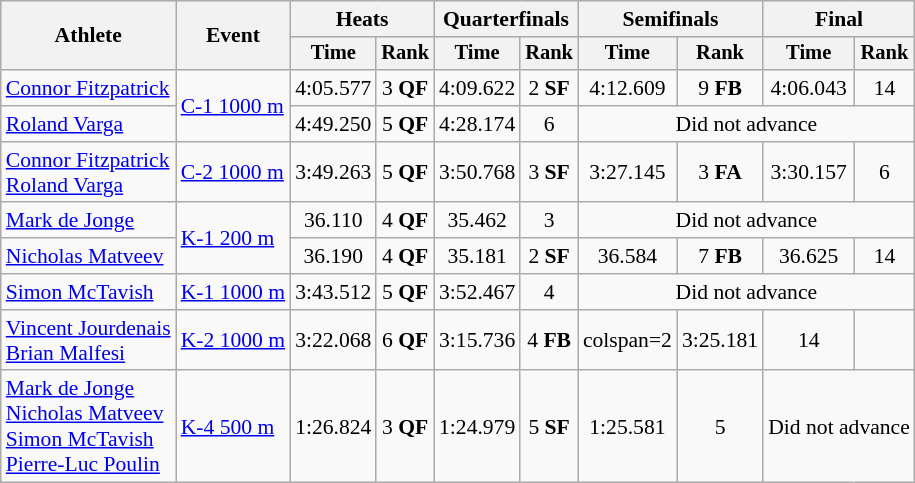<table class=wikitable style=font-size:90%;text-align:center>
<tr>
<th rowspan=2>Athlete</th>
<th rowspan=2>Event</th>
<th colspan=2>Heats</th>
<th colspan=2>Quarterfinals</th>
<th colspan=2>Semifinals</th>
<th colspan=2>Final</th>
</tr>
<tr style=font-size:95%>
<th>Time</th>
<th>Rank</th>
<th>Time</th>
<th>Rank</th>
<th>Time</th>
<th>Rank</th>
<th>Time</th>
<th>Rank</th>
</tr>
<tr>
<td align=left><a href='#'>Connor Fitzpatrick</a></td>
<td align=left rowspan=2><a href='#'>C-1 1000 m</a></td>
<td>4:05.577</td>
<td>3 <strong>QF</strong></td>
<td>4:09.622</td>
<td>2 <strong>SF</strong></td>
<td>4:12.609</td>
<td>9 <strong>FB</strong></td>
<td>4:06.043</td>
<td>14</td>
</tr>
<tr>
<td align=left><a href='#'>Roland Varga</a></td>
<td>4:49.250</td>
<td>5 <strong>QF</strong></td>
<td>4:28.174</td>
<td>6</td>
<td colspan=4>Did not advance</td>
</tr>
<tr>
<td align=left><a href='#'>Connor Fitzpatrick</a><br><a href='#'>Roland Varga</a></td>
<td align=left><a href='#'>C-2 1000 m</a></td>
<td>3:49.263</td>
<td>5 <strong>QF</strong></td>
<td>3:50.768</td>
<td>3 <strong>SF</strong></td>
<td>3:27.145</td>
<td>3 <strong>FA</strong></td>
<td>3:30.157</td>
<td>6</td>
</tr>
<tr>
<td align=left><a href='#'>Mark de Jonge</a></td>
<td align=left rowspan=2><a href='#'>K-1 200 m</a></td>
<td>36.110</td>
<td>4 <strong>QF</strong></td>
<td>35.462</td>
<td>3</td>
<td colspan=4>Did not advance</td>
</tr>
<tr>
<td align=left><a href='#'>Nicholas Matveev</a></td>
<td>36.190</td>
<td>4 <strong>QF</strong></td>
<td>35.181</td>
<td>2 <strong>SF</strong></td>
<td>36.584</td>
<td>7 <strong>FB</strong></td>
<td>36.625</td>
<td>14</td>
</tr>
<tr>
<td align=left><a href='#'>Simon McTavish</a></td>
<td align=left><a href='#'>K-1 1000 m</a></td>
<td>3:43.512</td>
<td>5 <strong>QF</strong></td>
<td>3:52.467</td>
<td>4</td>
<td colspan=4>Did not advance</td>
</tr>
<tr>
<td align=left><a href='#'>Vincent Jourdenais</a><br><a href='#'>Brian Malfesi</a></td>
<td align=left><a href='#'>K-2 1000 m</a></td>
<td>3:22.068</td>
<td>6 <strong>QF</strong></td>
<td>3:15.736</td>
<td>4 <strong>FB</strong></td>
<td>colspan=2 </td>
<td>3:25.181</td>
<td>14</td>
</tr>
<tr>
<td align=left><a href='#'>Mark de Jonge</a><br><a href='#'>Nicholas Matveev</a><br><a href='#'>Simon McTavish</a><br><a href='#'>Pierre-Luc Poulin</a></td>
<td align=left><a href='#'>K-4 500 m</a></td>
<td>1:26.824</td>
<td>3 <strong>QF</strong></td>
<td>1:24.979</td>
<td>5 <strong>SF</strong></td>
<td>1:25.581</td>
<td>5</td>
<td colspan="2">Did not advance</td>
</tr>
</table>
